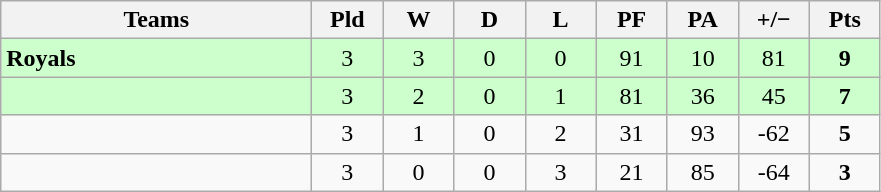<table class="wikitable" style="text-align: center;">
<tr>
<th style="width:200px;">Teams</th>
<th width="40">Pld</th>
<th width="40">W</th>
<th width="40">D</th>
<th width="40">L</th>
<th width="40">PF</th>
<th width="40">PA</th>
<th width="40">+/−</th>
<th width="40">Pts</th>
</tr>
<tr bgcolor=ccffcc>
<td align="left"><strong> Royals</strong></td>
<td>3</td>
<td>3</td>
<td>0</td>
<td>0</td>
<td>91</td>
<td>10</td>
<td>81</td>
<td><strong>9</strong></td>
</tr>
<tr bgcolor=ccffcc>
<td align="left"><strong></strong></td>
<td>3</td>
<td>2</td>
<td>0</td>
<td>1</td>
<td>81</td>
<td>36</td>
<td>45</td>
<td><strong>7</strong></td>
</tr>
<tr>
<td align=left></td>
<td>3</td>
<td>1</td>
<td>0</td>
<td>2</td>
<td>31</td>
<td>93</td>
<td>-62</td>
<td><strong>5</strong></td>
</tr>
<tr>
<td align="left"></td>
<td>3</td>
<td>0</td>
<td>0</td>
<td>3</td>
<td>21</td>
<td>85</td>
<td>-64</td>
<td><strong>3</strong></td>
</tr>
</table>
